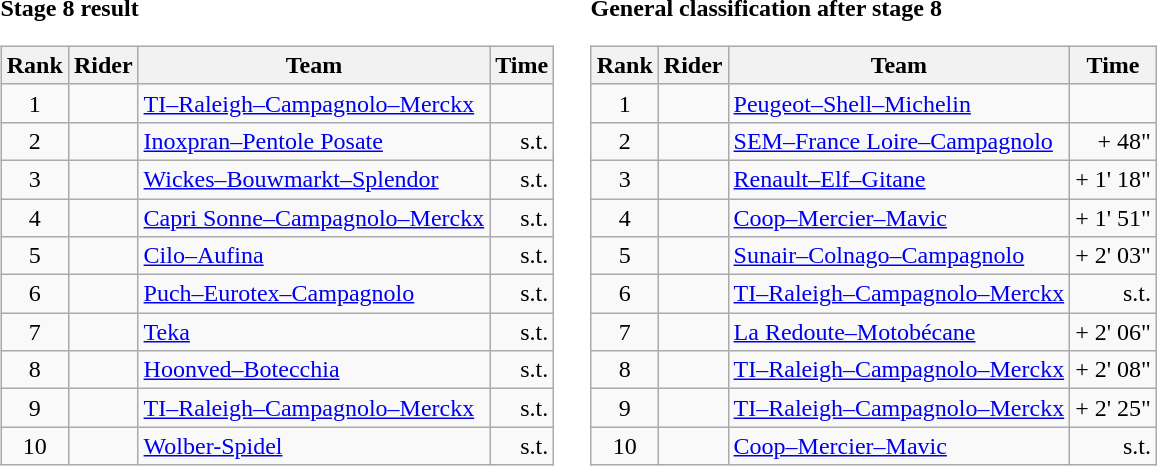<table>
<tr>
<td><strong>Stage 8 result</strong><br><table class="wikitable">
<tr>
<th scope="col">Rank</th>
<th scope="col">Rider</th>
<th scope="col">Team</th>
<th scope="col">Time</th>
</tr>
<tr>
<td style="text-align:center;">1</td>
<td></td>
<td><a href='#'>TI–Raleigh–Campagnolo–Merckx</a></td>
<td style="text-align:right;"></td>
</tr>
<tr>
<td style="text-align:center;">2</td>
<td></td>
<td><a href='#'>Inoxpran–Pentole Posate</a></td>
<td style="text-align:right;">s.t.</td>
</tr>
<tr>
<td style="text-align:center;">3</td>
<td></td>
<td><a href='#'>Wickes–Bouwmarkt–Splendor</a></td>
<td style="text-align:right;">s.t.</td>
</tr>
<tr>
<td style="text-align:center;">4</td>
<td></td>
<td><a href='#'>Capri Sonne–Campagnolo–Merckx</a></td>
<td style="text-align:right;">s.t.</td>
</tr>
<tr>
<td style="text-align:center;">5</td>
<td></td>
<td><a href='#'>Cilo–Aufina</a></td>
<td style="text-align:right;">s.t.</td>
</tr>
<tr>
<td style="text-align:center;">6</td>
<td></td>
<td><a href='#'>Puch–Eurotex–Campagnolo</a></td>
<td style="text-align:right;">s.t.</td>
</tr>
<tr>
<td style="text-align:center;">7</td>
<td></td>
<td><a href='#'>Teka</a></td>
<td style="text-align:right;">s.t.</td>
</tr>
<tr>
<td style="text-align:center;">8</td>
<td></td>
<td><a href='#'>Hoonved–Botecchia</a></td>
<td style="text-align:right;">s.t.</td>
</tr>
<tr>
<td style="text-align:center;">9</td>
<td></td>
<td><a href='#'>TI–Raleigh–Campagnolo–Merckx</a></td>
<td style="text-align:right;">s.t.</td>
</tr>
<tr>
<td style="text-align:center;">10</td>
<td></td>
<td><a href='#'>Wolber-Spidel</a></td>
<td style="text-align:right;">s.t.</td>
</tr>
</table>
</td>
<td></td>
<td><strong>General classification after stage 8</strong><br><table class="wikitable">
<tr>
<th scope="col">Rank</th>
<th scope="col">Rider</th>
<th scope="col">Team</th>
<th scope="col">Time</th>
</tr>
<tr>
<td style="text-align:center;">1</td>
<td> </td>
<td><a href='#'>Peugeot–Shell–Michelin</a></td>
<td style="text-align:right;"></td>
</tr>
<tr>
<td style="text-align:center;">2</td>
<td></td>
<td><a href='#'>SEM–France Loire–Campagnolo</a></td>
<td style="text-align:right;">+ 48"</td>
</tr>
<tr>
<td style="text-align:center;">3</td>
<td></td>
<td><a href='#'>Renault–Elf–Gitane</a></td>
<td style="text-align:right;">+ 1' 18"</td>
</tr>
<tr>
<td style="text-align:center;">4</td>
<td></td>
<td><a href='#'>Coop–Mercier–Mavic</a></td>
<td style="text-align:right;">+ 1' 51"</td>
</tr>
<tr>
<td style="text-align:center;">5</td>
<td></td>
<td><a href='#'>Sunair–Colnago–Campagnolo</a></td>
<td style="text-align:right;">+ 2' 03"</td>
</tr>
<tr>
<td style="text-align:center;">6</td>
<td></td>
<td><a href='#'>TI–Raleigh–Campagnolo–Merckx</a></td>
<td style="text-align:right;">s.t.</td>
</tr>
<tr>
<td style="text-align:center;">7</td>
<td></td>
<td><a href='#'>La Redoute–Motobécane</a></td>
<td style="text-align:right;">+ 2' 06"</td>
</tr>
<tr>
<td style="text-align:center;">8</td>
<td></td>
<td><a href='#'>TI–Raleigh–Campagnolo–Merckx</a></td>
<td style="text-align:right;">+ 2' 08"</td>
</tr>
<tr>
<td style="text-align:center;">9</td>
<td></td>
<td><a href='#'>TI–Raleigh–Campagnolo–Merckx</a></td>
<td style="text-align:right;">+ 2' 25"</td>
</tr>
<tr>
<td style="text-align:center;">10</td>
<td></td>
<td><a href='#'>Coop–Mercier–Mavic</a></td>
<td style="text-align:right;">s.t.</td>
</tr>
</table>
</td>
</tr>
</table>
